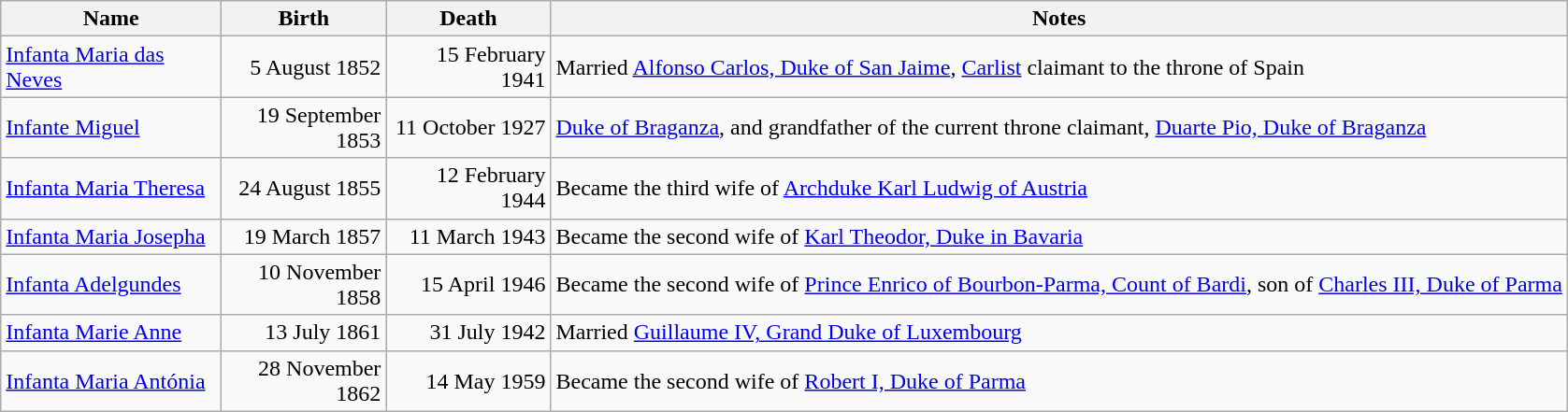<table class="wikitable">
<tr>
<th style="width: 150px;">Name</th>
<th style="width: 110px;">Birth</th>
<th style="width: 110px;">Death</th>
<th>Notes</th>
</tr>
<tr>
<td><a href='#'>Infanta Maria das Neves</a></td>
<td align="right">5 August 1852</td>
<td align="right">15 February 1941</td>
<td>Married <a href='#'>Alfonso Carlos, Duke of San Jaime</a>, <a href='#'>Carlist</a> claimant to the throne of Spain</td>
</tr>
<tr>
<td><a href='#'>Infante Miguel</a></td>
<td align="right">19 September 1853</td>
<td align="right">11 October 1927</td>
<td><a href='#'>Duke of Braganza</a>, and grandfather of the current throne claimant, <a href='#'>Duarte Pio, Duke of Braganza</a></td>
</tr>
<tr>
<td><a href='#'>Infanta Maria Theresa</a></td>
<td align="right">24 August 1855</td>
<td align="right">12 February 1944</td>
<td>Became the third wife of <a href='#'>Archduke Karl Ludwig of Austria</a></td>
</tr>
<tr>
<td><a href='#'>Infanta Maria Josepha</a></td>
<td align="right">19 March 1857</td>
<td align="right">11 March 1943</td>
<td>Became the second wife of <a href='#'>Karl Theodor, Duke in Bavaria</a></td>
</tr>
<tr>
<td><a href='#'>Infanta Adelgundes</a></td>
<td align="right">10 November 1858</td>
<td align="right">15 April 1946</td>
<td>Became the second wife of <a href='#'>Prince Enrico of Bourbon-Parma, Count of Bardi</a>, son of <a href='#'>Charles III, Duke of Parma</a></td>
</tr>
<tr>
<td><a href='#'>Infanta Marie Anne</a></td>
<td align="right">13 July 1861</td>
<td align="right">31 July 1942</td>
<td>Married <a href='#'>Guillaume IV, Grand Duke of Luxembourg</a></td>
</tr>
<tr>
<td><a href='#'>Infanta Maria Antónia</a></td>
<td align="right">28 November 1862</td>
<td align="right">14 May 1959</td>
<td>Became the second wife of <a href='#'>Robert I, Duke of Parma</a></td>
</tr>
</table>
